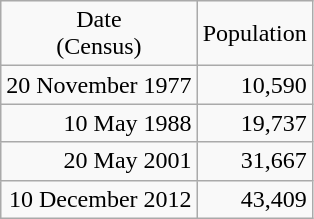<table class="wikitable">
<tr>
<td align="center">Date<br> (Census)</td>
<td align="center">Population</td>
</tr>
<tr>
<td style="text-align:right;">20 November 1977</td>
<td style="text-align:right;">10,590</td>
</tr>
<tr>
<td style="text-align:right;">10 May 1988</td>
<td style="text-align:right;">19,737</td>
</tr>
<tr>
<td style="text-align:right;">20 May 2001</td>
<td style="text-align:right;">31,667</td>
</tr>
<tr>
<td style="text-align:right;">10 December 2012</td>
<td style="text-align:right;">43,409</td>
</tr>
</table>
